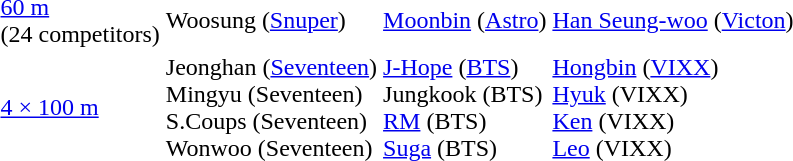<table>
<tr>
<td><a href='#'>60 m</a><br>(24 competitors)</td>
<td>Woosung (<a href='#'>Snuper</a>)</td>
<td><a href='#'>Moonbin</a> (<a href='#'>Astro</a>)</td>
<td><a href='#'>Han Seung-woo</a> (<a href='#'>Victon</a>)</td>
</tr>
<tr>
<td><a href='#'>4 × 100 m</a></td>
<td>Jeonghan (<a href='#'>Seventeen</a>)<br>Mingyu (Seventeen)<br>S.Coups (Seventeen)<br>Wonwoo (Seventeen)</td>
<td><a href='#'>J-Hope</a> (<a href='#'>BTS</a>)<br>Jungkook (BTS)<br><a href='#'>RM</a> (BTS)<br><a href='#'>Suga</a> (BTS)</td>
<td><a href='#'>Hongbin</a> (<a href='#'>VIXX</a>)<br><a href='#'>Hyuk</a> (VIXX)<br><a href='#'>Ken</a> (VIXX)<br><a href='#'>Leo</a> (VIXX)</td>
</tr>
</table>
